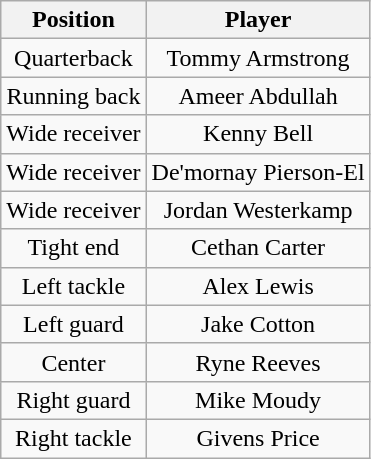<table class="wikitable" style="text-align: center;">
<tr>
<th>Position</th>
<th>Player</th>
</tr>
<tr>
<td>Quarterback</td>
<td>Tommy Armstrong</td>
</tr>
<tr>
<td>Running back</td>
<td>Ameer Abdullah</td>
</tr>
<tr>
<td>Wide receiver</td>
<td>Kenny Bell</td>
</tr>
<tr>
<td>Wide receiver</td>
<td>De'mornay Pierson-El</td>
</tr>
<tr>
<td>Wide receiver</td>
<td>Jordan Westerkamp</td>
</tr>
<tr>
<td>Tight end</td>
<td>Cethan Carter</td>
</tr>
<tr>
<td>Left tackle</td>
<td>Alex Lewis</td>
</tr>
<tr>
<td>Left guard</td>
<td>Jake Cotton</td>
</tr>
<tr>
<td>Center</td>
<td>Ryne Reeves</td>
</tr>
<tr>
<td>Right guard</td>
<td>Mike Moudy</td>
</tr>
<tr>
<td>Right tackle</td>
<td>Givens Price</td>
</tr>
</table>
